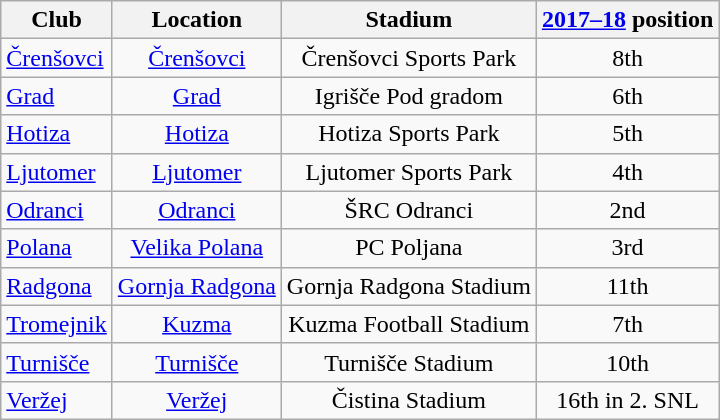<table class="wikitable" style="text-align:center;">
<tr>
<th>Club</th>
<th>Location</th>
<th>Stadium</th>
<th><a href='#'>2017–18</a> position</th>
</tr>
<tr>
<td style="text-align:left;"><a href='#'>Črenšovci</a></td>
<td><a href='#'>Črenšovci</a></td>
<td>Črenšovci Sports Park</td>
<td>8th</td>
</tr>
<tr>
<td style="text-align:left;"><a href='#'>Grad</a></td>
<td><a href='#'>Grad</a></td>
<td>Igrišče Pod gradom</td>
<td>6th</td>
</tr>
<tr>
<td style="text-align:left;"><a href='#'>Hotiza</a></td>
<td><a href='#'>Hotiza</a></td>
<td>Hotiza Sports Park</td>
<td>5th</td>
</tr>
<tr>
<td style="text-align:left;"><a href='#'>Ljutomer</a></td>
<td><a href='#'>Ljutomer</a></td>
<td>Ljutomer Sports Park</td>
<td>4th</td>
</tr>
<tr>
<td style="text-align:left;"><a href='#'>Odranci</a></td>
<td><a href='#'>Odranci</a></td>
<td>ŠRC Odranci</td>
<td>2nd</td>
</tr>
<tr>
<td style="text-align:left;"><a href='#'>Polana</a></td>
<td><a href='#'>Velika Polana</a></td>
<td>PC Poljana</td>
<td>3rd</td>
</tr>
<tr>
<td style="text-align:left;"><a href='#'>Radgona</a></td>
<td><a href='#'>Gornja Radgona</a></td>
<td>Gornja Radgona Stadium</td>
<td>11th</td>
</tr>
<tr>
<td style="text-align:left;"><a href='#'>Tromejnik</a></td>
<td><a href='#'>Kuzma</a></td>
<td>Kuzma Football Stadium</td>
<td>7th</td>
</tr>
<tr>
<td style="text-align:left;"><a href='#'>Turnišče</a></td>
<td><a href='#'>Turnišče</a></td>
<td>Turnišče Stadium</td>
<td>10th</td>
</tr>
<tr>
<td style="text-align:left;"><a href='#'>Veržej</a></td>
<td><a href='#'>Veržej</a></td>
<td>Čistina Stadium</td>
<td>16th in 2. SNL</td>
</tr>
</table>
